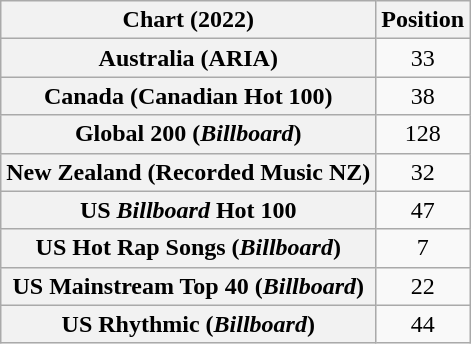<table class="wikitable sortable plainrowheaders" style="text-align:center">
<tr>
<th scope="col">Chart (2022)</th>
<th scope="col">Position</th>
</tr>
<tr>
<th scope="row">Australia (ARIA)</th>
<td>33</td>
</tr>
<tr>
<th scope="row">Canada (Canadian Hot 100)</th>
<td>38</td>
</tr>
<tr>
<th scope="row">Global 200 (<em>Billboard</em>)</th>
<td>128</td>
</tr>
<tr>
<th scope="row">New Zealand (Recorded Music NZ)</th>
<td>32</td>
</tr>
<tr>
<th scope="row">US <em>Billboard</em> Hot 100</th>
<td>47</td>
</tr>
<tr>
<th scope="row">US Hot Rap Songs (<em>Billboard</em>)</th>
<td>7</td>
</tr>
<tr>
<th scope="row">US Mainstream Top 40 (<em>Billboard</em>)</th>
<td>22</td>
</tr>
<tr>
<th scope="row">US Rhythmic (<em>Billboard</em>)</th>
<td>44</td>
</tr>
</table>
